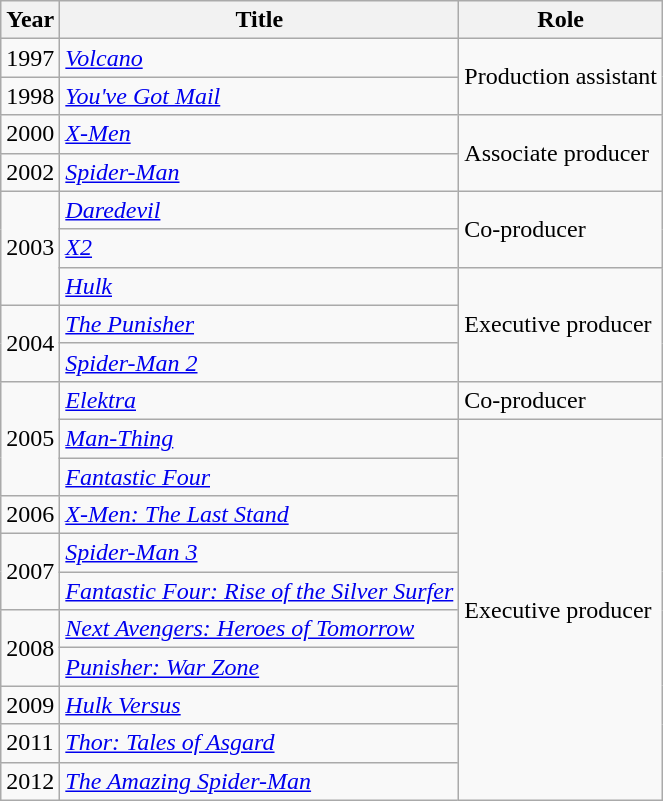<table class="wikitable sortable">
<tr>
<th>Year</th>
<th>Title</th>
<th>Role</th>
</tr>
<tr>
<td>1997</td>
<td><em><a href='#'>Volcano</a></em></td>
<td rowspan="2">Production assistant</td>
</tr>
<tr>
<td>1998</td>
<td><em><a href='#'>You've Got Mail</a></em></td>
</tr>
<tr>
<td>2000</td>
<td><em><a href='#'>X-Men</a></em></td>
<td rowspan="2">Associate producer</td>
</tr>
<tr>
<td>2002</td>
<td><em><a href='#'>Spider-Man</a></em></td>
</tr>
<tr>
<td rowspan="3">2003</td>
<td><em><a href='#'>Daredevil</a></em></td>
<td rowspan="2">Co-producer</td>
</tr>
<tr>
<td><em><a href='#'>X2</a></em></td>
</tr>
<tr>
<td><em><a href='#'>Hulk</a></em></td>
<td rowspan="3">Executive producer</td>
</tr>
<tr>
<td rowspan="2">2004</td>
<td><em><a href='#'>The Punisher</a></em></td>
</tr>
<tr>
<td><em><a href='#'>Spider-Man 2</a></em></td>
</tr>
<tr>
<td rowspan="3">2005</td>
<td><em><a href='#'>Elektra</a></em></td>
<td>Co-producer</td>
</tr>
<tr>
<td><em><a href='#'>Man-Thing</a></em></td>
<td rowspan="10">Executive producer</td>
</tr>
<tr>
<td><em><a href='#'>Fantastic Four</a></em></td>
</tr>
<tr>
<td>2006</td>
<td><em><a href='#'>X-Men: The Last Stand</a></em></td>
</tr>
<tr>
<td rowspan="2">2007</td>
<td><em><a href='#'>Spider-Man 3</a></em></td>
</tr>
<tr>
<td><em><a href='#'>Fantastic Four: Rise of the Silver Surfer</a></em></td>
</tr>
<tr>
<td rowspan="2">2008</td>
<td><em><a href='#'>Next Avengers: Heroes of Tomorrow</a></em></td>
</tr>
<tr>
<td><em><a href='#'>Punisher: War Zone</a></em></td>
</tr>
<tr>
<td>2009</td>
<td><em><a href='#'>Hulk Versus</a></em></td>
</tr>
<tr>
<td>2011</td>
<td><em><a href='#'>Thor: Tales of Asgard</a></em></td>
</tr>
<tr>
<td>2012</td>
<td><em><a href='#'>The Amazing Spider-Man</a></em></td>
</tr>
</table>
